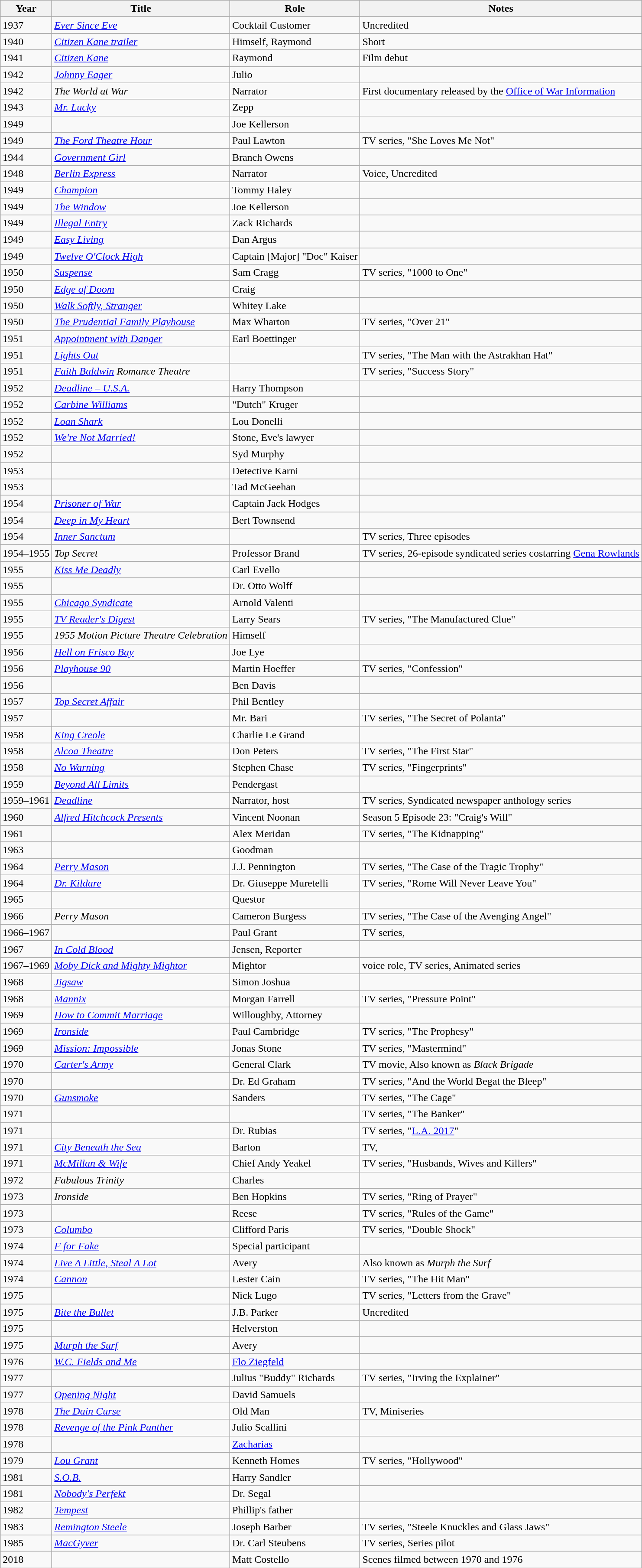<table class="wikitable sortable">
<tr>
<th>Year</th>
<th>Title</th>
<th>Role</th>
<th class="unsortable">Notes</th>
</tr>
<tr>
<td>1937</td>
<td><em><a href='#'>Ever Since Eve</a></em></td>
<td>Cocktail Customer</td>
<td>Uncredited</td>
</tr>
<tr>
<td>1940</td>
<td><em><a href='#'>Citizen Kane trailer</a></em></td>
<td>Himself, Raymond</td>
<td>Short</td>
</tr>
<tr>
<td>1941</td>
<td><em><a href='#'>Citizen Kane</a></em></td>
<td>Raymond</td>
<td>Film debut</td>
</tr>
<tr>
<td>1942</td>
<td><em><a href='#'>Johnny Eager</a></em></td>
<td>Julio</td>
<td></td>
</tr>
<tr>
<td>1942</td>
<td><em>The World at War</em></td>
<td>Narrator</td>
<td>First documentary released by the <a href='#'>Office of War Information</a></td>
</tr>
<tr>
<td>1943</td>
<td><em><a href='#'>Mr. Lucky</a></em></td>
<td>Zepp</td>
<td></td>
</tr>
<tr>
<td>1949</td>
<td><em></em></td>
<td>Joe Kellerson</td>
<td></td>
</tr>
<tr>
<td>1949</td>
<td><em><a href='#'>The Ford Theatre Hour</a></em></td>
<td>Paul Lawton</td>
<td>TV series, "She Loves Me Not"</td>
</tr>
<tr>
<td>1944</td>
<td><em><a href='#'>Government Girl</a></em></td>
<td>Branch Owens</td>
<td></td>
</tr>
<tr>
<td>1948</td>
<td><em><a href='#'>Berlin Express</a></em></td>
<td>Narrator</td>
<td>Voice, Uncredited</td>
</tr>
<tr>
<td>1949</td>
<td><em><a href='#'>Champion</a></em></td>
<td>Tommy Haley</td>
<td></td>
</tr>
<tr>
<td>1949</td>
<td><em><a href='#'>The Window</a></em></td>
<td>Joe Kellerson</td>
<td></td>
</tr>
<tr>
<td>1949</td>
<td><em><a href='#'>Illegal Entry</a></em></td>
<td>Zack Richards</td>
<td></td>
</tr>
<tr>
<td>1949</td>
<td><em><a href='#'>Easy Living</a></em></td>
<td>Dan Argus</td>
<td></td>
</tr>
<tr>
<td>1949</td>
<td><em><a href='#'>Twelve O'Clock High</a></em></td>
<td>Captain [Major] "Doc" Kaiser</td>
<td></td>
</tr>
<tr>
<td>1950</td>
<td><em><a href='#'>Suspense</a></em></td>
<td>Sam Cragg</td>
<td>TV series, "1000 to One"</td>
</tr>
<tr>
<td>1950</td>
<td><em><a href='#'>Edge of Doom</a></em></td>
<td>Craig</td>
<td></td>
</tr>
<tr>
<td>1950</td>
<td><em><a href='#'>Walk Softly, Stranger</a></em></td>
<td>Whitey Lake</td>
<td></td>
</tr>
<tr>
<td>1950</td>
<td><em><a href='#'>The Prudential Family Playhouse</a></em></td>
<td>Max Wharton</td>
<td>TV series, "Over 21"</td>
</tr>
<tr>
<td>1951</td>
<td><em><a href='#'>Appointment with Danger</a></em></td>
<td>Earl Boettinger</td>
<td></td>
</tr>
<tr>
<td>1951</td>
<td><em><a href='#'>Lights Out</a></em></td>
<td></td>
<td>TV series, "The Man with the Astrakhan Hat"</td>
</tr>
<tr>
<td>1951</td>
<td><em><a href='#'>Faith Baldwin</a> Romance Theatre</em></td>
<td></td>
<td>TV series, "Success Story"</td>
</tr>
<tr>
<td>1952</td>
<td><em><a href='#'>Deadline – U.S.A.</a></em></td>
<td>Harry Thompson</td>
<td></td>
</tr>
<tr>
<td>1952</td>
<td><em><a href='#'>Carbine Williams</a></em></td>
<td>"Dutch" Kruger</td>
<td></td>
</tr>
<tr>
<td>1952</td>
<td><em><a href='#'>Loan Shark</a></em></td>
<td>Lou Donelli</td>
<td></td>
</tr>
<tr>
<td>1952</td>
<td><em><a href='#'>We're Not Married!</a></em></td>
<td>Stone, Eve's lawyer</td>
<td></td>
</tr>
<tr>
<td>1952</td>
<td><em></em></td>
<td>Syd Murphy</td>
<td></td>
</tr>
<tr>
<td>1953</td>
<td><em></em></td>
<td>Detective Karni</td>
<td></td>
</tr>
<tr>
<td>1953</td>
<td><em></em></td>
<td>Tad McGeehan</td>
<td></td>
</tr>
<tr>
<td>1954</td>
<td><em><a href='#'>Prisoner of War</a></em></td>
<td>Captain Jack Hodges</td>
<td></td>
</tr>
<tr>
<td>1954</td>
<td><em><a href='#'>Deep in My Heart</a></em></td>
<td>Bert Townsend</td>
<td></td>
</tr>
<tr>
<td>1954</td>
<td><em><a href='#'>Inner Sanctum</a></em></td>
<td></td>
<td>TV series, Three episodes</td>
</tr>
<tr>
<td>1954–1955</td>
<td><em>Top Secret</em></td>
<td>Professor Brand</td>
<td>TV series, 26-episode syndicated series costarring <a href='#'>Gena Rowlands</a></td>
</tr>
<tr>
<td>1955</td>
<td><em><a href='#'>Kiss Me Deadly</a></em></td>
<td>Carl Evello</td>
<td></td>
</tr>
<tr>
<td>1955</td>
<td><em></em></td>
<td>Dr. Otto Wolff</td>
<td></td>
</tr>
<tr>
<td>1955</td>
<td><em><a href='#'>Chicago Syndicate</a></em></td>
<td>Arnold Valenti</td>
<td></td>
</tr>
<tr>
<td>1955</td>
<td><em><a href='#'>TV Reader's Digest</a></em></td>
<td>Larry Sears</td>
<td>TV series, "The Manufactured Clue"</td>
</tr>
<tr>
<td>1955</td>
<td><em>1955 Motion Picture Theatre Celebration</em></td>
<td>Himself</td>
<td></td>
</tr>
<tr>
<td>1956</td>
<td><em><a href='#'>Hell on Frisco Bay</a></em></td>
<td>Joe Lye</td>
<td></td>
</tr>
<tr>
<td>1956</td>
<td><em><a href='#'>Playhouse 90</a></em></td>
<td>Martin Hoeffer</td>
<td>TV series, "Confession"</td>
</tr>
<tr>
<td>1956</td>
<td><em></em></td>
<td>Ben Davis</td>
<td></td>
</tr>
<tr>
<td>1957</td>
<td><em><a href='#'>Top Secret Affair</a></em></td>
<td>Phil Bentley</td>
<td></td>
</tr>
<tr>
<td>1957</td>
<td><em></em></td>
<td>Mr. Bari</td>
<td>TV series, "The Secret of Polanta"</td>
</tr>
<tr>
<td>1958</td>
<td><em><a href='#'>King Creole</a></em></td>
<td>Charlie Le Grand</td>
<td></td>
</tr>
<tr>
<td>1958</td>
<td><em><a href='#'>Alcoa Theatre</a></em></td>
<td>Don Peters</td>
<td>TV series, "The First Star"</td>
</tr>
<tr>
<td>1958</td>
<td><em><a href='#'>No Warning</a></em></td>
<td>Stephen Chase</td>
<td>TV series, "Fingerprints"</td>
</tr>
<tr>
<td>1959</td>
<td><em><a href='#'>Beyond All Limits</a></em></td>
<td>Pendergast</td>
<td></td>
</tr>
<tr>
<td>1959–1961</td>
<td><em><a href='#'>Deadline</a></em></td>
<td>Narrator, host</td>
<td>TV series, Syndicated newspaper anthology series</td>
</tr>
<tr>
<td>1960</td>
<td><em><a href='#'>Alfred Hitchcock Presents</a></em></td>
<td>Vincent Noonan</td>
<td>Season 5 Episode 23: "Craig's Will"</td>
</tr>
<tr>
<td>1961</td>
<td><em></em></td>
<td>Alex Meridan</td>
<td>TV series, "The Kidnapping"</td>
</tr>
<tr>
<td>1963</td>
<td><em></em></td>
<td>Goodman</td>
<td></td>
</tr>
<tr>
<td>1964</td>
<td><em><a href='#'>Perry Mason</a></em></td>
<td>J.J. Pennington</td>
<td>TV series, "The Case of the Tragic Trophy"</td>
</tr>
<tr>
<td>1964</td>
<td><em><a href='#'>Dr. Kildare</a></em></td>
<td>Dr. Giuseppe Muretelli</td>
<td>TV series, "Rome Will Never Leave You"</td>
</tr>
<tr>
<td>1965</td>
<td><em></em></td>
<td>Questor</td>
<td></td>
</tr>
<tr>
<td>1966</td>
<td><em>Perry Mason</em></td>
<td>Cameron Burgess</td>
<td>TV series, "The Case of the Avenging Angel"</td>
</tr>
<tr>
<td>1966–1967</td>
<td><em></em></td>
<td>Paul Grant</td>
<td>TV series,</td>
</tr>
<tr>
<td>1967</td>
<td><em><a href='#'>In Cold Blood</a></em></td>
<td>Jensen, Reporter</td>
<td></td>
</tr>
<tr>
<td>1967–1969</td>
<td><em><a href='#'>Moby Dick and Mighty Mightor</a></em></td>
<td>Mightor</td>
<td>voice role, TV series, Animated series</td>
</tr>
<tr>
<td>1968</td>
<td><em><a href='#'>Jigsaw</a></em></td>
<td>Simon Joshua</td>
<td></td>
</tr>
<tr>
<td>1968</td>
<td><em><a href='#'>Mannix</a></em></td>
<td>Morgan Farrell</td>
<td>TV series, "Pressure Point"</td>
</tr>
<tr>
<td>1969</td>
<td><em><a href='#'>How to Commit Marriage</a></em></td>
<td>Willoughby, Attorney</td>
<td></td>
</tr>
<tr>
<td>1969</td>
<td><em><a href='#'>Ironside</a></em></td>
<td>Paul Cambridge</td>
<td>TV series, "The Prophesy"</td>
</tr>
<tr>
<td>1969</td>
<td><em><a href='#'>Mission: Impossible</a></em></td>
<td>Jonas Stone</td>
<td>TV series, "Mastermind"</td>
</tr>
<tr>
<td>1970</td>
<td><em><a href='#'>Carter's Army</a></em></td>
<td>General Clark</td>
<td>TV movie, Also known as <em>Black Brigade</em></td>
</tr>
<tr>
<td>1970</td>
<td><em></em></td>
<td>Dr. Ed Graham</td>
<td>TV series, "And the World Begat the Bleep"</td>
</tr>
<tr>
<td>1970</td>
<td><em><a href='#'>Gunsmoke</a></em></td>
<td>Sanders</td>
<td>TV series, "The Cage"</td>
</tr>
<tr>
<td>1971</td>
<td><em></em></td>
<td></td>
<td>TV series, "The Banker"</td>
</tr>
<tr>
<td>1971</td>
<td><em></em></td>
<td>Dr. Rubias</td>
<td>TV series, "<a href='#'>L.A. 2017</a>"</td>
</tr>
<tr>
<td>1971</td>
<td><em><a href='#'>City Beneath the Sea</a></em></td>
<td>Barton</td>
<td>TV,</td>
</tr>
<tr>
<td>1971</td>
<td><em><a href='#'>McMillan & Wife</a></em></td>
<td>Chief Andy Yeakel</td>
<td>TV series, "Husbands, Wives and Killers"</td>
</tr>
<tr>
<td>1972</td>
<td><em>Fabulous Trinity</em></td>
<td>Charles</td>
<td></td>
</tr>
<tr>
<td>1973</td>
<td><em>Ironside</em></td>
<td>Ben Hopkins</td>
<td>TV series, "Ring of Prayer"</td>
</tr>
<tr>
<td>1973</td>
<td><em></em></td>
<td>Reese</td>
<td>TV series, "Rules of the Game"</td>
</tr>
<tr>
<td>1973</td>
<td><em><a href='#'>Columbo</a></em></td>
<td>Clifford Paris</td>
<td>TV series, "Double Shock"</td>
</tr>
<tr>
<td>1974</td>
<td><em><a href='#'>F for Fake</a></em></td>
<td>Special participant</td>
<td></td>
</tr>
<tr>
<td>1974</td>
<td><em><a href='#'>Live A Little, Steal A Lot</a></em></td>
<td>Avery</td>
<td>Also known as <em>Murph the Surf</em></td>
</tr>
<tr>
<td>1974</td>
<td><em><a href='#'>Cannon</a></em></td>
<td>Lester Cain</td>
<td>TV series, "The Hit Man"</td>
</tr>
<tr>
<td>1975</td>
<td><em></em></td>
<td>Nick Lugo</td>
<td>TV series, "Letters from the Grave"</td>
</tr>
<tr>
<td>1975</td>
<td><em><a href='#'>Bite the Bullet</a></em></td>
<td>J.B. Parker</td>
<td>Uncredited</td>
</tr>
<tr>
<td>1975</td>
<td><em></em></td>
<td>Helverston</td>
<td></td>
</tr>
<tr>
<td>1975</td>
<td><em><a href='#'>Murph the Surf</a></em></td>
<td>Avery</td>
<td></td>
</tr>
<tr>
<td>1976</td>
<td><em><a href='#'>W.C. Fields and Me</a></em></td>
<td><a href='#'>Flo Ziegfeld</a></td>
<td></td>
</tr>
<tr>
<td>1977</td>
<td><em></em></td>
<td>Julius "Buddy" Richards</td>
<td>TV series, "Irving the Explainer"</td>
</tr>
<tr>
<td>1977</td>
<td><em><a href='#'>Opening Night</a></em></td>
<td>David Samuels</td>
<td></td>
</tr>
<tr>
<td>1978</td>
<td><em><a href='#'>The Dain Curse</a></em></td>
<td>Old Man</td>
<td>TV, Miniseries</td>
</tr>
<tr>
<td>1978</td>
<td><em><a href='#'>Revenge of the Pink Panther</a></em></td>
<td>Julio Scallini</td>
<td></td>
</tr>
<tr>
<td>1978</td>
<td><em></em></td>
<td><a href='#'>Zacharias</a></td>
<td></td>
</tr>
<tr>
<td>1979</td>
<td><em><a href='#'>Lou Grant</a></em></td>
<td>Kenneth Homes</td>
<td>TV series, "Hollywood"</td>
</tr>
<tr>
<td>1981</td>
<td><em><a href='#'>S.O.B.</a></em></td>
<td>Harry Sandler</td>
<td></td>
</tr>
<tr>
<td>1981</td>
<td><em><a href='#'>Nobody's Perfekt</a></em></td>
<td>Dr. Segal</td>
<td></td>
</tr>
<tr>
<td>1982</td>
<td><em><a href='#'>Tempest</a></em></td>
<td>Phillip's father</td>
<td></td>
</tr>
<tr>
<td>1983</td>
<td><em><a href='#'>Remington Steele</a></em></td>
<td>Joseph Barber</td>
<td>TV series, "Steele Knuckles and Glass Jaws"</td>
</tr>
<tr>
<td>1985</td>
<td><em><a href='#'>MacGyver</a></em></td>
<td>Dr. Carl Steubens</td>
<td>TV series, Series pilot</td>
</tr>
<tr>
<td>2018</td>
<td><em></em></td>
<td>Matt Costello</td>
<td>Scenes filmed between 1970 and 1976</td>
</tr>
</table>
